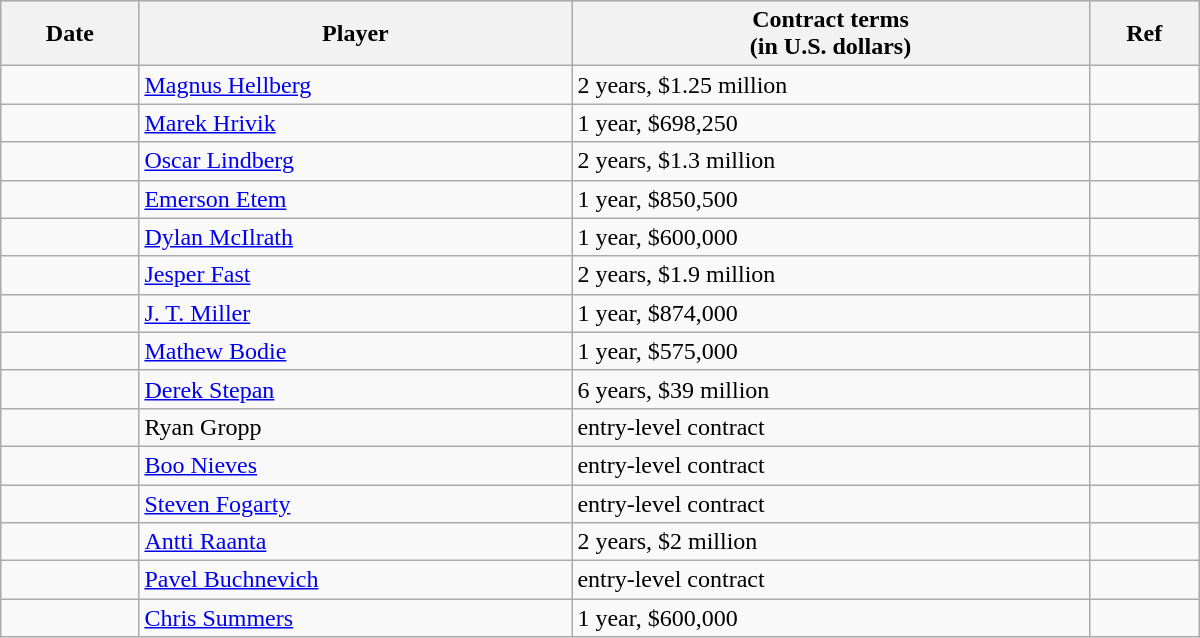<table class="wikitable" style="border-collapse: collapse; width: 50em; padding: 3;">
<tr bgcolor="#dddddd">
<th>Date</th>
<th>Player</th>
<th>Contract terms<br>(in U.S. dollars)</th>
<th>Ref</th>
</tr>
<tr>
<td></td>
<td><a href='#'>Magnus Hellberg</a></td>
<td>2 years, $1.25 million</td>
<td></td>
</tr>
<tr>
<td></td>
<td><a href='#'>Marek Hrivik</a></td>
<td>1 year, $698,250</td>
<td></td>
</tr>
<tr>
<td></td>
<td><a href='#'>Oscar Lindberg</a></td>
<td>2 years, $1.3 million</td>
<td></td>
</tr>
<tr>
<td></td>
<td><a href='#'>Emerson Etem</a></td>
<td>1 year, $850,500</td>
<td></td>
</tr>
<tr>
<td></td>
<td><a href='#'>Dylan McIlrath</a></td>
<td>1 year, $600,000</td>
<td></td>
</tr>
<tr>
<td></td>
<td><a href='#'>Jesper Fast</a></td>
<td>2 years, $1.9 million</td>
<td></td>
</tr>
<tr>
<td></td>
<td><a href='#'>J. T. Miller</a></td>
<td>1 year, $874,000</td>
<td></td>
</tr>
<tr>
<td></td>
<td><a href='#'>Mathew Bodie</a></td>
<td>1 year, $575,000</td>
<td></td>
</tr>
<tr>
<td></td>
<td><a href='#'>Derek Stepan</a></td>
<td>6 years, $39 million</td>
<td></td>
</tr>
<tr>
<td></td>
<td>Ryan Gropp</td>
<td>entry-level contract</td>
<td></td>
</tr>
<tr>
<td></td>
<td><a href='#'>Boo Nieves</a></td>
<td>entry-level contract</td>
<td></td>
</tr>
<tr>
<td></td>
<td><a href='#'>Steven Fogarty</a></td>
<td>entry-level contract</td>
<td></td>
</tr>
<tr>
<td></td>
<td><a href='#'>Antti Raanta</a></td>
<td>2 years, $2 million</td>
<td></td>
</tr>
<tr>
<td></td>
<td><a href='#'>Pavel Buchnevich</a></td>
<td>entry-level contract</td>
<td></td>
</tr>
<tr>
<td></td>
<td><a href='#'>Chris Summers</a></td>
<td>1 year, $600,000</td>
<td></td>
</tr>
</table>
